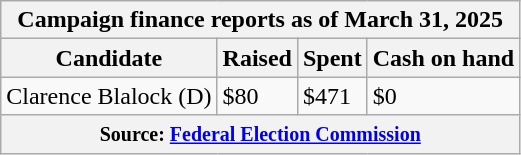<table class="wikitable sortable">
<tr>
<th colspan=4>Campaign finance reports as of March 31, 2025</th>
</tr>
<tr style="text-align:center;">
<th>Candidate</th>
<th>Raised</th>
<th>Spent</th>
<th>Cash on hand</th>
</tr>
<tr>
<td>Clarence Blalock (D)</td>
<td>$80</td>
<td>$471</td>
<td>$0</td>
</tr>
<tr>
<th colspan="4"><small>Source: <a href='#'>Federal Election Commission</a></small></th>
</tr>
</table>
